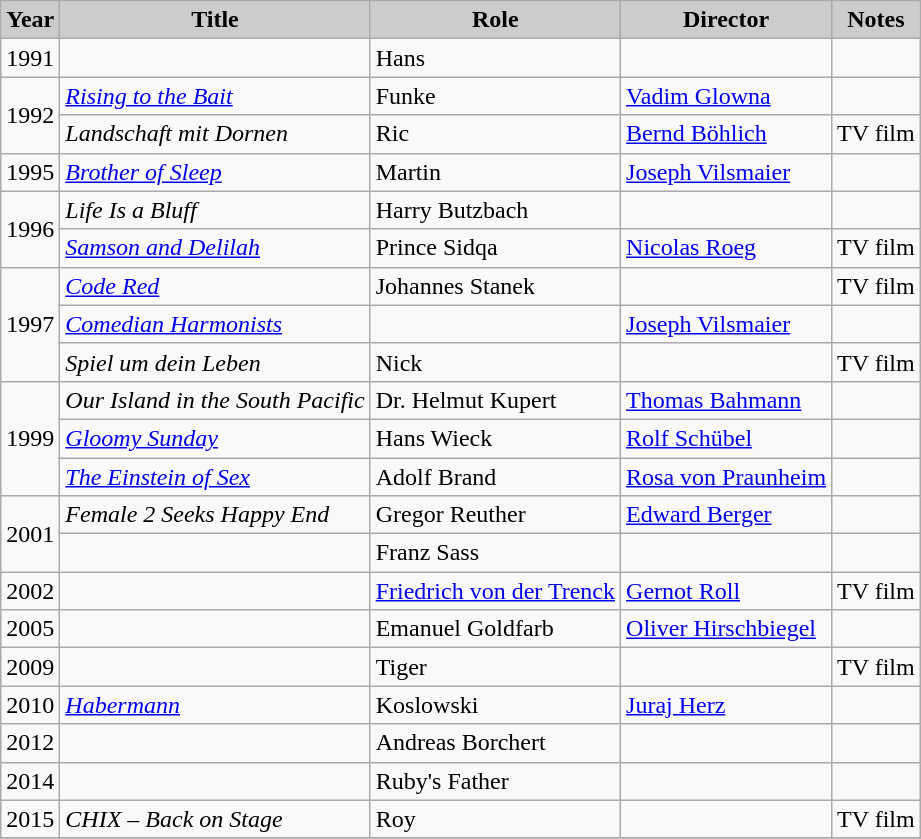<table class="wikitable">
<tr>
<th style="background: #CCCCCC;">Year</th>
<th style="background: #CCCCCC;">Title</th>
<th style="background: #CCCCCC;">Role</th>
<th style="background: #CCCCCC;">Director</th>
<th style="background: #CCCCCC;">Notes</th>
</tr>
<tr>
<td>1991</td>
<td><em></em></td>
<td>Hans</td>
<td></td>
<td></td>
</tr>
<tr>
<td rowspan=2>1992</td>
<td><em><a href='#'>Rising to the Bait</a></em></td>
<td>Funke</td>
<td><a href='#'>Vadim Glowna</a></td>
<td></td>
</tr>
<tr>
<td><em>Landschaft mit Dornen</em></td>
<td>Ric</td>
<td><a href='#'>Bernd Böhlich</a></td>
<td>TV film</td>
</tr>
<tr>
<td>1995</td>
<td><em><a href='#'>Brother of Sleep</a></em></td>
<td>Martin</td>
<td><a href='#'>Joseph Vilsmaier</a></td>
<td></td>
</tr>
<tr>
<td rowspan=2>1996</td>
<td><em>Life Is a Bluff</em></td>
<td>Harry Butzbach</td>
<td></td>
<td></td>
</tr>
<tr>
<td><em><a href='#'>Samson and Delilah</a></em></td>
<td>Prince Sidqa</td>
<td><a href='#'>Nicolas Roeg</a></td>
<td>TV film</td>
</tr>
<tr>
<td rowspan=3>1997</td>
<td><em><a href='#'>Code Red</a></em></td>
<td>Johannes Stanek</td>
<td></td>
<td>TV film</td>
</tr>
<tr>
<td><em><a href='#'>Comedian Harmonists</a></em></td>
<td></td>
<td><a href='#'>Joseph Vilsmaier</a></td>
<td></td>
</tr>
<tr>
<td><em>Spiel um dein Leben</em></td>
<td>Nick</td>
<td></td>
<td>TV film</td>
</tr>
<tr>
<td rowspan=3>1999</td>
<td><em>Our Island in the South Pacific</em></td>
<td>Dr. Helmut Kupert</td>
<td><a href='#'>Thomas Bahmann</a></td>
<td></td>
</tr>
<tr>
<td><em><a href='#'>Gloomy Sunday</a></em></td>
<td>Hans Wieck</td>
<td><a href='#'>Rolf Schübel</a></td>
<td></td>
</tr>
<tr>
<td><em><a href='#'>The Einstein of Sex</a></em></td>
<td>Adolf Brand</td>
<td><a href='#'>Rosa von Praunheim</a></td>
<td></td>
</tr>
<tr>
<td rowspan=2>2001</td>
<td><em>Female 2 Seeks Happy End</em></td>
<td>Gregor Reuther</td>
<td><a href='#'>Edward Berger</a></td>
<td></td>
</tr>
<tr>
<td><em></em></td>
<td>Franz Sass</td>
<td></td>
<td></td>
</tr>
<tr>
<td>2002</td>
<td><em></em></td>
<td><a href='#'>Friedrich von der Trenck</a></td>
<td><a href='#'>Gernot Roll</a></td>
<td>TV film</td>
</tr>
<tr>
<td>2005</td>
<td><em></em></td>
<td>Emanuel Goldfarb</td>
<td><a href='#'>Oliver Hirschbiegel</a></td>
<td></td>
</tr>
<tr>
<td>2009</td>
<td><em></em></td>
<td>Tiger</td>
<td></td>
<td>TV film</td>
</tr>
<tr>
<td>2010</td>
<td><em><a href='#'>Habermann</a></em></td>
<td>Koslowski</td>
<td><a href='#'>Juraj Herz</a></td>
<td></td>
</tr>
<tr>
<td>2012</td>
<td><em></em></td>
<td>Andreas Borchert</td>
<td></td>
<td></td>
</tr>
<tr>
<td>2014</td>
<td><em></em></td>
<td>Ruby's Father</td>
<td></td>
<td></td>
</tr>
<tr>
<td>2015</td>
<td><em>CHIX – Back on Stage</em></td>
<td>Roy</td>
<td></td>
<td>TV film</td>
</tr>
<tr>
</tr>
</table>
